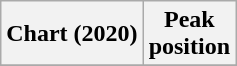<table class="wikitable sortable plainrowheaders" style="text-align:center">
<tr>
<th scope="col">Chart (2020)</th>
<th scope="col">Peak<br> position</th>
</tr>
<tr>
</tr>
</table>
